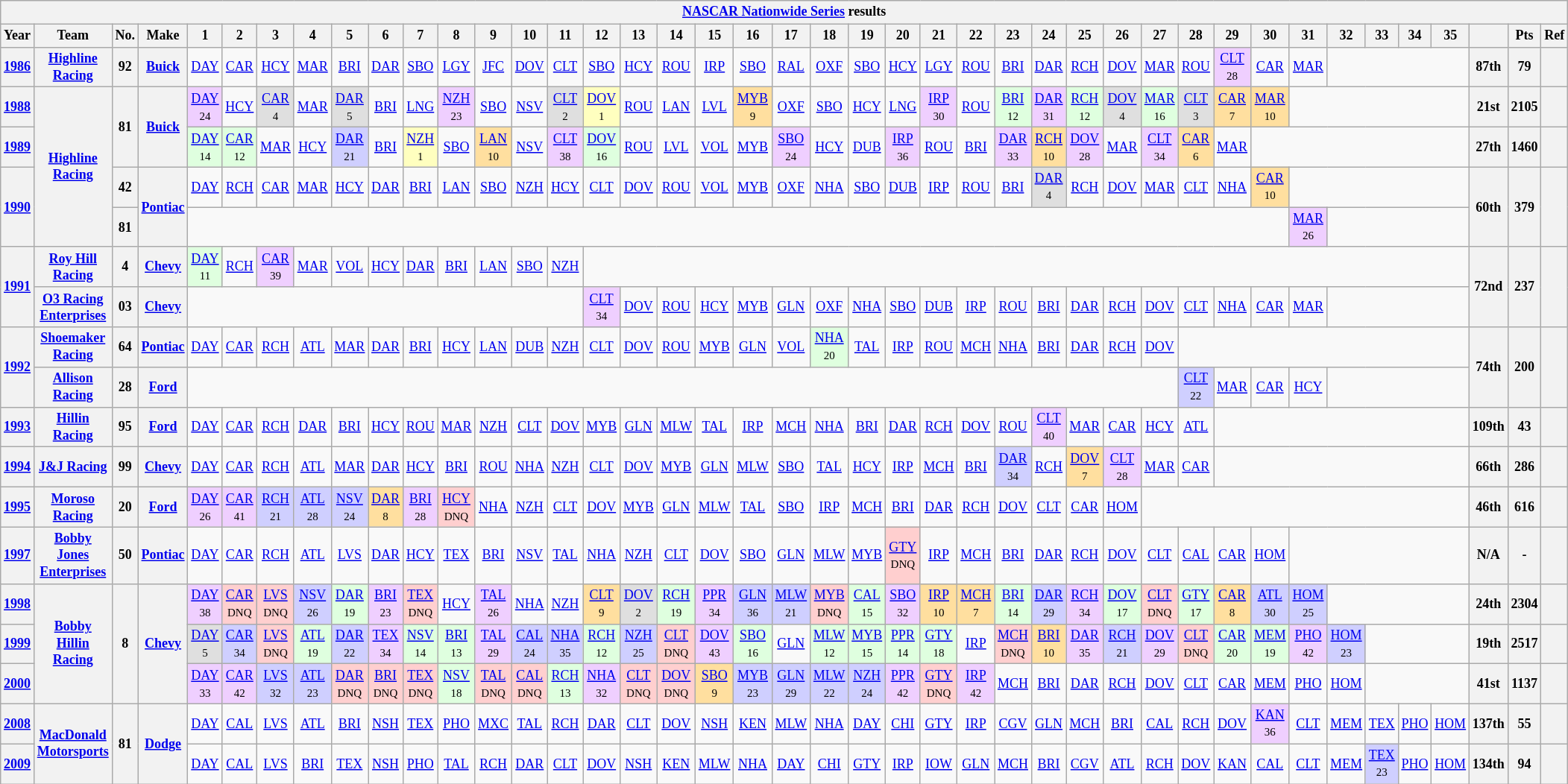<table class="wikitable" style="text-align:center; font-size:75%">
<tr>
<th colspan=42><a href='#'>NASCAR Nationwide Series</a> results</th>
</tr>
<tr>
<th>Year</th>
<th>Team</th>
<th>No.</th>
<th>Make</th>
<th>1</th>
<th>2</th>
<th>3</th>
<th>4</th>
<th>5</th>
<th>6</th>
<th>7</th>
<th>8</th>
<th>9</th>
<th>10</th>
<th>11</th>
<th>12</th>
<th>13</th>
<th>14</th>
<th>15</th>
<th>16</th>
<th>17</th>
<th>18</th>
<th>19</th>
<th>20</th>
<th>21</th>
<th>22</th>
<th>23</th>
<th>24</th>
<th>25</th>
<th>26</th>
<th>27</th>
<th>28</th>
<th>29</th>
<th>30</th>
<th>31</th>
<th>32</th>
<th>33</th>
<th>34</th>
<th>35</th>
<th></th>
<th>Pts</th>
<th>Ref</th>
</tr>
<tr>
<th><a href='#'>1986</a></th>
<th><a href='#'>Highline Racing</a></th>
<th>92</th>
<th><a href='#'>Buick</a></th>
<td><a href='#'>DAY</a></td>
<td><a href='#'>CAR</a></td>
<td><a href='#'>HCY</a></td>
<td><a href='#'>MAR</a></td>
<td><a href='#'>BRI</a></td>
<td><a href='#'>DAR</a></td>
<td><a href='#'>SBO</a></td>
<td><a href='#'>LGY</a></td>
<td><a href='#'>JFC</a></td>
<td><a href='#'>DOV</a></td>
<td><a href='#'>CLT</a></td>
<td><a href='#'>SBO</a></td>
<td><a href='#'>HCY</a></td>
<td><a href='#'>ROU</a></td>
<td><a href='#'>IRP</a></td>
<td><a href='#'>SBO</a></td>
<td><a href='#'>RAL</a></td>
<td><a href='#'>OXF</a></td>
<td><a href='#'>SBO</a></td>
<td><a href='#'>HCY</a></td>
<td><a href='#'>LGY</a></td>
<td><a href='#'>ROU</a></td>
<td><a href='#'>BRI</a></td>
<td><a href='#'>DAR</a></td>
<td><a href='#'>RCH</a></td>
<td><a href='#'>DOV</a></td>
<td><a href='#'>MAR</a></td>
<td><a href='#'>ROU</a></td>
<td style="background:#EFCFFF;"><a href='#'>CLT</a><br><small>28</small></td>
<td><a href='#'>CAR</a></td>
<td><a href='#'>MAR</a></td>
<td colspan=4></td>
<th>87th</th>
<th>79</th>
<th></th>
</tr>
<tr>
<th><a href='#'>1988</a></th>
<th rowspan=4><a href='#'>Highline Racing</a></th>
<th rowspan=2>81</th>
<th rowspan=2><a href='#'>Buick</a></th>
<td style="background:#EFCFFF;"><a href='#'>DAY</a><br><small>24</small></td>
<td><a href='#'>HCY</a></td>
<td style="background:#DFDFDF;"><a href='#'>CAR</a><br><small>4</small></td>
<td><a href='#'>MAR</a></td>
<td style="background:#DFDFDF;"><a href='#'>DAR</a><br><small>5</small></td>
<td><a href='#'>BRI</a></td>
<td><a href='#'>LNG</a></td>
<td style="background:#EFCFFF;"><a href='#'>NZH</a><br><small>23</small></td>
<td><a href='#'>SBO</a></td>
<td><a href='#'>NSV</a></td>
<td style="background:#DFDFDF;"><a href='#'>CLT</a><br><small>2</small></td>
<td style="background:#FFFFBF;"><a href='#'>DOV</a><br><small>1</small></td>
<td><a href='#'>ROU</a></td>
<td><a href='#'>LAN</a></td>
<td><a href='#'>LVL</a></td>
<td style="background:#FFDF9F;"><a href='#'>MYB</a><br><small>9</small></td>
<td><a href='#'>OXF</a></td>
<td><a href='#'>SBO</a></td>
<td><a href='#'>HCY</a></td>
<td><a href='#'>LNG</a></td>
<td style="background:#EFCFFF;"><a href='#'>IRP</a><br><small>30</small></td>
<td><a href='#'>ROU</a></td>
<td style="background:#DFFFDF;"><a href='#'>BRI</a><br><small>12</small></td>
<td style="background:#EFCFFF;"><a href='#'>DAR</a><br><small>31</small></td>
<td style="background:#DFFFDF;"><a href='#'>RCH</a><br><small>12</small></td>
<td style="background:#DFDFDF;"><a href='#'>DOV</a><br><small>4</small></td>
<td style="background:#DFFFDF;"><a href='#'>MAR</a><br><small>16</small></td>
<td style="background:#DFDFDF;"><a href='#'>CLT</a><br><small>3</small></td>
<td style="background:#FFDF9F;"><a href='#'>CAR</a><br><small>7</small></td>
<td style="background:#FFDF9F;"><a href='#'>MAR</a><br><small>10</small></td>
<td colspan=5></td>
<th>21st</th>
<th>2105</th>
<th></th>
</tr>
<tr>
<th><a href='#'>1989</a></th>
<td style="background:#DFFFDF;"><a href='#'>DAY</a><br><small>14</small></td>
<td style="background:#DFFFDF;"><a href='#'>CAR</a><br><small>12</small></td>
<td><a href='#'>MAR</a></td>
<td><a href='#'>HCY</a></td>
<td style="background:#CFCFFF;"><a href='#'>DAR</a><br><small>21</small></td>
<td><a href='#'>BRI</a></td>
<td style="background:#FFFFBF;"><a href='#'>NZH</a><br><small>1</small></td>
<td><a href='#'>SBO</a></td>
<td style="background:#FFDF9F;"><a href='#'>LAN</a><br><small>10</small></td>
<td><a href='#'>NSV</a></td>
<td style="background:#EFCFFF;"><a href='#'>CLT</a><br><small>38</small></td>
<td style="background:#DFFFDF;"><a href='#'>DOV</a><br><small>16</small></td>
<td><a href='#'>ROU</a></td>
<td><a href='#'>LVL</a></td>
<td><a href='#'>VOL</a></td>
<td><a href='#'>MYB</a></td>
<td style="background:#EFCFFF;"><a href='#'>SBO</a><br><small>24</small></td>
<td><a href='#'>HCY</a></td>
<td><a href='#'>DUB</a></td>
<td style="background:#EFCFFF;"><a href='#'>IRP</a><br><small>36</small></td>
<td><a href='#'>ROU</a></td>
<td><a href='#'>BRI</a></td>
<td style="background:#EFCFFF;"><a href='#'>DAR</a><br><small>33</small></td>
<td style="background:#FFDF9F;"><a href='#'>RCH</a><br><small>10</small></td>
<td style="background:#EFCFFF;"><a href='#'>DOV</a><br><small>28</small></td>
<td><a href='#'>MAR</a></td>
<td style="background:#EFCFFF;"><a href='#'>CLT</a><br><small>34</small></td>
<td style="background:#FFDF9F;"><a href='#'>CAR</a><br><small>6</small></td>
<td><a href='#'>MAR</a></td>
<td colspan=6></td>
<th>27th</th>
<th>1460</th>
<th></th>
</tr>
<tr>
<th rowspan=2><a href='#'>1990</a></th>
<th>42</th>
<th rowspan=2><a href='#'>Pontiac</a></th>
<td><a href='#'>DAY</a></td>
<td><a href='#'>RCH</a></td>
<td><a href='#'>CAR</a></td>
<td><a href='#'>MAR</a></td>
<td><a href='#'>HCY</a></td>
<td><a href='#'>DAR</a></td>
<td><a href='#'>BRI</a></td>
<td><a href='#'>LAN</a></td>
<td><a href='#'>SBO</a></td>
<td><a href='#'>NZH</a></td>
<td><a href='#'>HCY</a></td>
<td><a href='#'>CLT</a></td>
<td><a href='#'>DOV</a></td>
<td><a href='#'>ROU</a></td>
<td><a href='#'>VOL</a></td>
<td><a href='#'>MYB</a></td>
<td><a href='#'>OXF</a></td>
<td><a href='#'>NHA</a></td>
<td><a href='#'>SBO</a></td>
<td><a href='#'>DUB</a></td>
<td><a href='#'>IRP</a></td>
<td><a href='#'>ROU</a></td>
<td><a href='#'>BRI</a></td>
<td style="background:#DFDFDF;"><a href='#'>DAR</a><br><small>4</small></td>
<td><a href='#'>RCH</a></td>
<td><a href='#'>DOV</a></td>
<td><a href='#'>MAR</a></td>
<td><a href='#'>CLT</a></td>
<td><a href='#'>NHA</a></td>
<td style="background:#FFDF9F;"><a href='#'>CAR</a><br><small>10</small></td>
<td colspan=5></td>
<th rowspan=2>60th</th>
<th rowspan=2>379</th>
<th rowspan=2></th>
</tr>
<tr>
<th>81</th>
<td colspan=30></td>
<td style="background:#EFCFFF;"><a href='#'>MAR</a><br><small>26</small></td>
<td colspan=4></td>
</tr>
<tr>
<th rowspan=2><a href='#'>1991</a></th>
<th><a href='#'>Roy Hill Racing</a></th>
<th>4</th>
<th><a href='#'>Chevy</a></th>
<td style="background:#DFFFDF;"><a href='#'>DAY</a><br><small>11</small></td>
<td><a href='#'>RCH</a></td>
<td style="background:#EFCFFF;"><a href='#'>CAR</a><br><small>39</small></td>
<td><a href='#'>MAR</a></td>
<td><a href='#'>VOL</a></td>
<td><a href='#'>HCY</a></td>
<td><a href='#'>DAR</a></td>
<td><a href='#'>BRI</a></td>
<td><a href='#'>LAN</a></td>
<td><a href='#'>SBO</a></td>
<td><a href='#'>NZH</a></td>
<td colspan=24></td>
<th rowspan=2>72nd</th>
<th rowspan=2>237</th>
<th rowspan=2></th>
</tr>
<tr>
<th><a href='#'>O3 Racing Enterprises</a></th>
<th>03</th>
<th><a href='#'>Chevy</a></th>
<td colspan=11></td>
<td style="background:#EFCFFF;"><a href='#'>CLT</a><br><small>34</small></td>
<td><a href='#'>DOV</a></td>
<td><a href='#'>ROU</a></td>
<td><a href='#'>HCY</a></td>
<td><a href='#'>MYB</a></td>
<td><a href='#'>GLN</a></td>
<td><a href='#'>OXF</a></td>
<td><a href='#'>NHA</a></td>
<td><a href='#'>SBO</a></td>
<td><a href='#'>DUB</a></td>
<td><a href='#'>IRP</a></td>
<td><a href='#'>ROU</a></td>
<td><a href='#'>BRI</a></td>
<td><a href='#'>DAR</a></td>
<td><a href='#'>RCH</a></td>
<td><a href='#'>DOV</a></td>
<td><a href='#'>CLT</a></td>
<td><a href='#'>NHA</a></td>
<td><a href='#'>CAR</a></td>
<td><a href='#'>MAR</a></td>
<td colspan=4></td>
</tr>
<tr>
<th rowspan=2><a href='#'>1992</a></th>
<th><a href='#'>Shoemaker Racing</a></th>
<th>64</th>
<th><a href='#'>Pontiac</a></th>
<td><a href='#'>DAY</a></td>
<td><a href='#'>CAR</a></td>
<td><a href='#'>RCH</a></td>
<td><a href='#'>ATL</a></td>
<td><a href='#'>MAR</a></td>
<td><a href='#'>DAR</a></td>
<td><a href='#'>BRI</a></td>
<td><a href='#'>HCY</a></td>
<td><a href='#'>LAN</a></td>
<td><a href='#'>DUB</a></td>
<td><a href='#'>NZH</a></td>
<td><a href='#'>CLT</a></td>
<td><a href='#'>DOV</a></td>
<td><a href='#'>ROU</a></td>
<td><a href='#'>MYB</a></td>
<td><a href='#'>GLN</a></td>
<td><a href='#'>VOL</a></td>
<td style="background:#DFFFDF;"><a href='#'>NHA</a><br><small>20</small></td>
<td><a href='#'>TAL</a></td>
<td><a href='#'>IRP</a></td>
<td><a href='#'>ROU</a></td>
<td><a href='#'>MCH</a></td>
<td><a href='#'>NHA</a></td>
<td><a href='#'>BRI</a></td>
<td><a href='#'>DAR</a></td>
<td><a href='#'>RCH</a></td>
<td><a href='#'>DOV</a></td>
<td colspan=8></td>
<th rowspan=2>74th</th>
<th rowspan=2>200</th>
<th rowspan=2></th>
</tr>
<tr>
<th><a href='#'>Allison Racing</a></th>
<th>28</th>
<th><a href='#'>Ford</a></th>
<td colspan=27></td>
<td style="background:#CFCFFF;"><a href='#'>CLT</a><br><small>22</small></td>
<td><a href='#'>MAR</a></td>
<td><a href='#'>CAR</a></td>
<td><a href='#'>HCY</a></td>
<td colspan=4></td>
</tr>
<tr>
<th><a href='#'>1993</a></th>
<th><a href='#'>Hillin Racing</a></th>
<th>95</th>
<th><a href='#'>Ford</a></th>
<td><a href='#'>DAY</a></td>
<td><a href='#'>CAR</a></td>
<td><a href='#'>RCH</a></td>
<td><a href='#'>DAR</a></td>
<td><a href='#'>BRI</a></td>
<td><a href='#'>HCY</a></td>
<td><a href='#'>ROU</a></td>
<td><a href='#'>MAR</a></td>
<td><a href='#'>NZH</a></td>
<td><a href='#'>CLT</a></td>
<td><a href='#'>DOV</a></td>
<td><a href='#'>MYB</a></td>
<td><a href='#'>GLN</a></td>
<td><a href='#'>MLW</a></td>
<td><a href='#'>TAL</a></td>
<td><a href='#'>IRP</a></td>
<td><a href='#'>MCH</a></td>
<td><a href='#'>NHA</a></td>
<td><a href='#'>BRI</a></td>
<td><a href='#'>DAR</a></td>
<td><a href='#'>RCH</a></td>
<td><a href='#'>DOV</a></td>
<td><a href='#'>ROU</a></td>
<td style="background:#EFCFFF;"><a href='#'>CLT</a><br><small>40</small></td>
<td><a href='#'>MAR</a></td>
<td><a href='#'>CAR</a></td>
<td><a href='#'>HCY</a></td>
<td><a href='#'>ATL</a></td>
<td colspan=7></td>
<th>109th</th>
<th>43</th>
<th></th>
</tr>
<tr>
<th><a href='#'>1994</a></th>
<th><a href='#'>J&J Racing</a></th>
<th>99</th>
<th><a href='#'>Chevy</a></th>
<td><a href='#'>DAY</a></td>
<td><a href='#'>CAR</a></td>
<td><a href='#'>RCH</a></td>
<td><a href='#'>ATL</a></td>
<td><a href='#'>MAR</a></td>
<td><a href='#'>DAR</a></td>
<td><a href='#'>HCY</a></td>
<td><a href='#'>BRI</a></td>
<td><a href='#'>ROU</a></td>
<td><a href='#'>NHA</a></td>
<td><a href='#'>NZH</a></td>
<td><a href='#'>CLT</a></td>
<td><a href='#'>DOV</a></td>
<td><a href='#'>MYB</a></td>
<td><a href='#'>GLN</a></td>
<td><a href='#'>MLW</a></td>
<td><a href='#'>SBO</a></td>
<td><a href='#'>TAL</a></td>
<td><a href='#'>HCY</a></td>
<td><a href='#'>IRP</a></td>
<td><a href='#'>MCH</a></td>
<td><a href='#'>BRI</a></td>
<td style="background:#CFCFFF;"><a href='#'>DAR</a><br><small>34</small></td>
<td><a href='#'>RCH</a></td>
<td style="background:#FFDF9F;"><a href='#'>DOV</a><br><small>7</small></td>
<td style="background:#EFCFFF;"><a href='#'>CLT</a><br><small>28</small></td>
<td><a href='#'>MAR</a></td>
<td><a href='#'>CAR</a></td>
<td colspan=7></td>
<th>66th</th>
<th>286</th>
<th></th>
</tr>
<tr>
<th><a href='#'>1995</a></th>
<th><a href='#'>Moroso Racing</a></th>
<th>20</th>
<th><a href='#'>Ford</a></th>
<td style="background:#EFCFFF;"><a href='#'>DAY</a><br><small>26</small></td>
<td style="background:#EFCFFF;"><a href='#'>CAR</a><br><small>41</small></td>
<td style="background:#CFCFFF;"><a href='#'>RCH</a><br><small>21</small></td>
<td style="background:#CFCFFF;"><a href='#'>ATL</a><br><small>28</small></td>
<td style="background:#CFCFFF;"><a href='#'>NSV</a><br><small>24</small></td>
<td style="background:#FFDF9F;"><a href='#'>DAR</a><br><small>8</small></td>
<td style="background:#EFCFFF;"><a href='#'>BRI</a><br><small>28</small></td>
<td style="background:#FFCFCF;"><a href='#'>HCY</a><br><small>DNQ</small></td>
<td><a href='#'>NHA</a></td>
<td><a href='#'>NZH</a></td>
<td><a href='#'>CLT</a></td>
<td><a href='#'>DOV</a></td>
<td><a href='#'>MYB</a></td>
<td><a href='#'>GLN</a></td>
<td><a href='#'>MLW</a></td>
<td><a href='#'>TAL</a></td>
<td><a href='#'>SBO</a></td>
<td><a href='#'>IRP</a></td>
<td><a href='#'>MCH</a></td>
<td><a href='#'>BRI</a></td>
<td><a href='#'>DAR</a></td>
<td><a href='#'>RCH</a></td>
<td><a href='#'>DOV</a></td>
<td><a href='#'>CLT</a></td>
<td><a href='#'>CAR</a></td>
<td><a href='#'>HOM</a></td>
<td colspan=9></td>
<th>46th</th>
<th>616</th>
<th></th>
</tr>
<tr>
<th><a href='#'>1997</a></th>
<th><a href='#'>Bobby Jones Enterprises</a></th>
<th>50</th>
<th><a href='#'>Pontiac</a></th>
<td><a href='#'>DAY</a></td>
<td><a href='#'>CAR</a></td>
<td><a href='#'>RCH</a></td>
<td><a href='#'>ATL</a></td>
<td><a href='#'>LVS</a></td>
<td><a href='#'>DAR</a></td>
<td><a href='#'>HCY</a></td>
<td><a href='#'>TEX</a></td>
<td><a href='#'>BRI</a></td>
<td><a href='#'>NSV</a></td>
<td><a href='#'>TAL</a></td>
<td><a href='#'>NHA</a></td>
<td><a href='#'>NZH</a></td>
<td><a href='#'>CLT</a></td>
<td><a href='#'>DOV</a></td>
<td><a href='#'>SBO</a></td>
<td><a href='#'>GLN</a></td>
<td><a href='#'>MLW</a></td>
<td><a href='#'>MYB</a></td>
<td style="background:#FFCFCF;"><a href='#'>GTY</a><br><small>DNQ</small></td>
<td><a href='#'>IRP</a></td>
<td><a href='#'>MCH</a></td>
<td><a href='#'>BRI</a></td>
<td><a href='#'>DAR</a></td>
<td><a href='#'>RCH</a></td>
<td><a href='#'>DOV</a></td>
<td><a href='#'>CLT</a></td>
<td><a href='#'>CAL</a></td>
<td><a href='#'>CAR</a></td>
<td><a href='#'>HOM</a></td>
<td colspan=5></td>
<th>N/A</th>
<th>-</th>
<th></th>
</tr>
<tr>
<th><a href='#'>1998</a></th>
<th rowspan=3><a href='#'>Bobby Hillin Racing</a></th>
<th rowspan=3>8</th>
<th rowspan=3><a href='#'>Chevy</a></th>
<td style="background:#EFCFFF;"><a href='#'>DAY</a><br><small>38</small></td>
<td style="background:#FFCFCF;"><a href='#'>CAR</a><br><small>DNQ</small></td>
<td style="background:#FFCFCF;"><a href='#'>LVS</a><br><small>DNQ</small></td>
<td style="background:#CFCFFF;"><a href='#'>NSV</a><br><small>26</small></td>
<td style="background:#DFFFDF;"><a href='#'>DAR</a><br><small>19</small></td>
<td style="background:#EFCFFF;"><a href='#'>BRI</a><br><small>23</small></td>
<td style="background:#FFCFCF;"><a href='#'>TEX</a><br><small>DNQ</small></td>
<td><a href='#'>HCY</a></td>
<td style="background:#EFCFFF;"><a href='#'>TAL</a><br><small>26</small></td>
<td><a href='#'>NHA</a></td>
<td><a href='#'>NZH</a></td>
<td style="background:#FFDF9F;"><a href='#'>CLT</a><br><small>9</small></td>
<td style="background:#DFDFDF;"><a href='#'>DOV</a><br><small>2</small></td>
<td style="background:#DFFFDF;"><a href='#'>RCH</a><br><small>19</small></td>
<td style="background:#EFCFFF;"><a href='#'>PPR</a><br><small>34</small></td>
<td style="background:#CFCFFF;"><a href='#'>GLN</a><br><small>36</small></td>
<td style="background:#CFCFFF;"><a href='#'>MLW</a><br><small>21</small></td>
<td style="background:#FFCFCF;"><a href='#'>MYB</a><br><small>DNQ</small></td>
<td style="background:#DFFFDF;"><a href='#'>CAL</a><br><small>15</small></td>
<td style="background:#EFCFFF;"><a href='#'>SBO</a><br><small>32</small></td>
<td style="background:#FFDF9F;"><a href='#'>IRP</a><br><small>10</small></td>
<td style="background:#FFDF9F;"><a href='#'>MCH</a><br><small>7</small></td>
<td style="background:#DFFFDF;"><a href='#'>BRI</a><br><small>14</small></td>
<td style="background:#CFCFFF;"><a href='#'>DAR</a><br><small>29</small></td>
<td style="background:#EFCFFF;"><a href='#'>RCH</a><br><small>34</small></td>
<td style="background:#DFFFDF;"><a href='#'>DOV</a><br><small>17</small></td>
<td style="background:#FFCFCF;"><a href='#'>CLT</a><br><small>DNQ</small></td>
<td style="background:#DFFFDF;"><a href='#'>GTY</a><br><small>17</small></td>
<td style="background:#FFDF9F;"><a href='#'>CAR</a><br><small>8</small></td>
<td style="background:#CFCFFF;"><a href='#'>ATL</a><br><small>30</small></td>
<td style="background:#CFCFFF;"><a href='#'>HOM</a><br><small>25</small></td>
<td colspan=4></td>
<th>24th</th>
<th>2304</th>
<th></th>
</tr>
<tr>
<th><a href='#'>1999</a></th>
<td style="background:#DFDFDF;"><a href='#'>DAY</a><br><small>5</small></td>
<td style="background:#CFCFFF;"><a href='#'>CAR</a><br><small>34</small></td>
<td style="background:#FFCFCF;"><a href='#'>LVS</a><br><small>DNQ</small></td>
<td style="background:#DFFFDF;"><a href='#'>ATL</a><br><small>19</small></td>
<td style="background:#CFCFFF;"><a href='#'>DAR</a><br><small>22</small></td>
<td style="background:#EFCFFF;"><a href='#'>TEX</a><br><small>34</small></td>
<td style="background:#DFFFDF;"><a href='#'>NSV</a><br><small>14</small></td>
<td style="background:#DFFFDF;"><a href='#'>BRI</a><br><small>13</small></td>
<td style="background:#EFCFFF;"><a href='#'>TAL</a><br><small>29</small></td>
<td style="background:#CFCFFF;"><a href='#'>CAL</a><br><small>24</small></td>
<td style="background:#CFCFFF;"><a href='#'>NHA</a><br><small>35</small></td>
<td style="background:#DFFFDF;"><a href='#'>RCH</a><br><small>12</small></td>
<td style="background:#CFCFFF;"><a href='#'>NZH</a><br><small>25</small></td>
<td style="background:#FFCFCF;"><a href='#'>CLT</a><br><small>DNQ</small></td>
<td style="background:#EFCFFF;"><a href='#'>DOV</a><br><small>43</small></td>
<td style="background:#DFFFDF;"><a href='#'>SBO</a><br><small>16</small></td>
<td><a href='#'>GLN</a></td>
<td style="background:#DFFFDF;"><a href='#'>MLW</a><br><small>12</small></td>
<td style="background:#DFFFDF;"><a href='#'>MYB</a><br><small>15</small></td>
<td style="background:#DFFFDF;"><a href='#'>PPR</a><br><small>14</small></td>
<td style="background:#DFFFDF;"><a href='#'>GTY</a><br><small>18</small></td>
<td><a href='#'>IRP</a></td>
<td style="background:#FFCFCF;"><a href='#'>MCH</a><br><small>DNQ</small></td>
<td style="background:#FFDF9F;"><a href='#'>BRI</a><br><small>10</small></td>
<td style="background:#EFCFFF;"><a href='#'>DAR</a><br><small>35</small></td>
<td style="background:#CFCFFF;"><a href='#'>RCH</a><br><small>21</small></td>
<td style="background:#EFCFFF;"><a href='#'>DOV</a><br><small>29</small></td>
<td style="background:#FFCFCF;"><a href='#'>CLT</a><br><small>DNQ</small></td>
<td style="background:#DFFFDF;"><a href='#'>CAR</a><br><small>20</small></td>
<td style="background:#DFFFDF;"><a href='#'>MEM</a><br><small>19</small></td>
<td style="background:#EFCFFF;"><a href='#'>PHO</a><br><small>42</small></td>
<td style="background:#CFCFFF;"><a href='#'>HOM</a><br><small>23</small></td>
<td colspan=3></td>
<th>19th</th>
<th>2517</th>
<th></th>
</tr>
<tr>
<th><a href='#'>2000</a></th>
<td style="background:#EFCFFF;"><a href='#'>DAY</a><br><small>33</small></td>
<td style="background:#EFCFFF;"><a href='#'>CAR</a><br><small>42</small></td>
<td style="background:#CFCFFF;"><a href='#'>LVS</a><br><small>32</small></td>
<td style="background:#CFCFFF;"><a href='#'>ATL</a><br><small>23</small></td>
<td style="background:#FFCFCF;"><a href='#'>DAR</a><br><small>DNQ</small></td>
<td style="background:#FFCFCF;"><a href='#'>BRI</a><br><small>DNQ</small></td>
<td style="background:#FFCFCF;"><a href='#'>TEX</a><br><small>DNQ</small></td>
<td style="background:#DFFFDF;"><a href='#'>NSV</a><br><small>18</small></td>
<td style="background:#FFCFCF;"><a href='#'>TAL</a><br><small>DNQ</small></td>
<td style="background:#FFCFCF;"><a href='#'>CAL</a><br><small>DNQ</small></td>
<td style="background:#DFFFDF;"><a href='#'>RCH</a><br><small>13</small></td>
<td style="background:#EFCFFF;"><a href='#'>NHA</a><br><small>32</small></td>
<td style="background:#FFCFCF;"><a href='#'>CLT</a><br><small>DNQ</small></td>
<td style="background:#FFCFCF;"><a href='#'>DOV</a><br><small>DNQ</small></td>
<td style="background:#FFDF9F;"><a href='#'>SBO</a><br><small>9</small></td>
<td style="background:#CFCFFF;"><a href='#'>MYB</a><br><small>23</small></td>
<td style="background:#CFCFFF;"><a href='#'>GLN</a><br><small>29</small></td>
<td style="background:#CFCFFF;"><a href='#'>MLW</a><br><small>22</small></td>
<td style="background:#CFCFFF;"><a href='#'>NZH</a><br><small>24</small></td>
<td style="background:#EFCFFF;"><a href='#'>PPR</a><br><small>42</small></td>
<td style="background:#FFCFCF;"><a href='#'>GTY</a><br><small>DNQ</small></td>
<td style="background:#EFCFFF;"><a href='#'>IRP</a><br><small>42</small></td>
<td><a href='#'>MCH</a></td>
<td><a href='#'>BRI</a></td>
<td><a href='#'>DAR</a></td>
<td><a href='#'>RCH</a></td>
<td><a href='#'>DOV</a></td>
<td><a href='#'>CLT</a></td>
<td><a href='#'>CAR</a></td>
<td><a href='#'>MEM</a></td>
<td><a href='#'>PHO</a></td>
<td><a href='#'>HOM</a></td>
<td colspan=3></td>
<th>41st</th>
<th>1137</th>
<th></th>
</tr>
<tr>
<th><a href='#'>2008</a></th>
<th rowspan=2><a href='#'>MacDonald Motorsports</a></th>
<th rowspan=2>81</th>
<th rowspan=2><a href='#'>Dodge</a></th>
<td><a href='#'>DAY</a></td>
<td><a href='#'>CAL</a></td>
<td><a href='#'>LVS</a></td>
<td><a href='#'>ATL</a></td>
<td><a href='#'>BRI</a></td>
<td><a href='#'>NSH</a></td>
<td><a href='#'>TEX</a></td>
<td><a href='#'>PHO</a></td>
<td><a href='#'>MXC</a></td>
<td><a href='#'>TAL</a></td>
<td><a href='#'>RCH</a></td>
<td><a href='#'>DAR</a></td>
<td><a href='#'>CLT</a></td>
<td><a href='#'>DOV</a></td>
<td><a href='#'>NSH</a></td>
<td><a href='#'>KEN</a></td>
<td><a href='#'>MLW</a></td>
<td><a href='#'>NHA</a></td>
<td><a href='#'>DAY</a></td>
<td><a href='#'>CHI</a></td>
<td><a href='#'>GTY</a></td>
<td><a href='#'>IRP</a></td>
<td><a href='#'>CGV</a></td>
<td><a href='#'>GLN</a></td>
<td><a href='#'>MCH</a></td>
<td><a href='#'>BRI</a></td>
<td><a href='#'>CAL</a></td>
<td><a href='#'>RCH</a></td>
<td><a href='#'>DOV</a></td>
<td style="background:#EFCFFF;"><a href='#'>KAN</a><br><small>36</small></td>
<td><a href='#'>CLT</a></td>
<td><a href='#'>MEM</a></td>
<td><a href='#'>TEX</a></td>
<td><a href='#'>PHO</a></td>
<td><a href='#'>HOM</a></td>
<th>137th</th>
<th>55</th>
<th></th>
</tr>
<tr>
<th><a href='#'>2009</a></th>
<td><a href='#'>DAY</a></td>
<td><a href='#'>CAL</a></td>
<td><a href='#'>LVS</a></td>
<td><a href='#'>BRI</a></td>
<td><a href='#'>TEX</a></td>
<td><a href='#'>NSH</a></td>
<td><a href='#'>PHO</a></td>
<td><a href='#'>TAL</a></td>
<td><a href='#'>RCH</a></td>
<td><a href='#'>DAR</a></td>
<td><a href='#'>CLT</a></td>
<td><a href='#'>DOV</a></td>
<td><a href='#'>NSH</a></td>
<td><a href='#'>KEN</a></td>
<td><a href='#'>MLW</a></td>
<td><a href='#'>NHA</a></td>
<td><a href='#'>DAY</a></td>
<td><a href='#'>CHI</a></td>
<td><a href='#'>GTY</a></td>
<td><a href='#'>IRP</a></td>
<td><a href='#'>IOW</a></td>
<td><a href='#'>GLN</a></td>
<td><a href='#'>MCH</a></td>
<td><a href='#'>BRI</a></td>
<td><a href='#'>CGV</a></td>
<td><a href='#'>ATL</a></td>
<td><a href='#'>RCH</a></td>
<td><a href='#'>DOV</a></td>
<td><a href='#'>KAN</a></td>
<td><a href='#'>CAL</a></td>
<td><a href='#'>CLT</a></td>
<td><a href='#'>MEM</a></td>
<td style="background:#CFCFFF;"><a href='#'>TEX</a><br><small>23</small></td>
<td><a href='#'>PHO</a></td>
<td><a href='#'>HOM</a></td>
<th>134th</th>
<th>94</th>
<th></th>
</tr>
</table>
